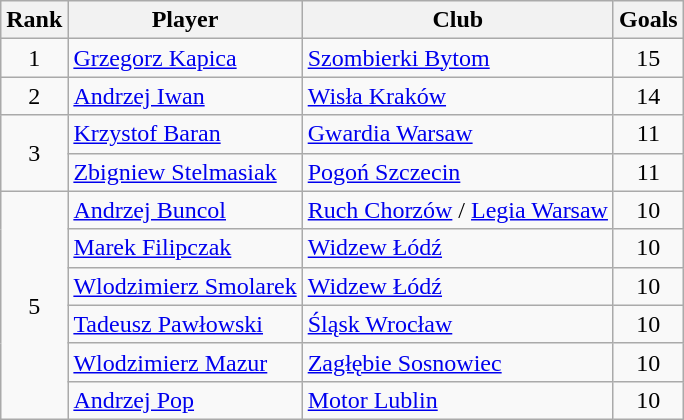<table class="wikitable" style="text-align:center">
<tr>
<th>Rank</th>
<th>Player</th>
<th>Club</th>
<th>Goals</th>
</tr>
<tr>
<td rowspan="1">1</td>
<td align="left"> <a href='#'>Grzegorz Kapica</a></td>
<td align="left"><a href='#'>Szombierki Bytom</a></td>
<td>15</td>
</tr>
<tr>
<td rowspan="1">2</td>
<td align="left"> <a href='#'>Andrzej Iwan</a></td>
<td align="left"><a href='#'>Wisła Kraków</a></td>
<td>14</td>
</tr>
<tr>
<td rowspan="2">3</td>
<td align="left"> <a href='#'>Krzystof Baran</a></td>
<td align="left"><a href='#'>Gwardia Warsaw</a></td>
<td>11</td>
</tr>
<tr>
<td align="left"> <a href='#'>Zbigniew Stelmasiak</a></td>
<td align="left"><a href='#'>Pogoń Szczecin</a></td>
<td>11</td>
</tr>
<tr>
<td rowspan="6">5</td>
<td align="left"> <a href='#'>Andrzej Buncol</a></td>
<td align="left"><a href='#'>Ruch Chorzów</a> / <a href='#'>Legia Warsaw</a></td>
<td>10</td>
</tr>
<tr>
<td align="left"> <a href='#'>Marek Filipczak</a></td>
<td align="left"><a href='#'>Widzew Łódź</a></td>
<td>10</td>
</tr>
<tr>
<td align="left"> <a href='#'>Wlodzimierz Smolarek</a></td>
<td align="left"><a href='#'>Widzew Łódź</a></td>
<td>10</td>
</tr>
<tr>
<td align="left"> <a href='#'>Tadeusz Pawłowski</a></td>
<td align="left"><a href='#'>Śląsk Wrocław</a></td>
<td>10</td>
</tr>
<tr>
<td align="left"> <a href='#'>Wlodzimierz Mazur</a></td>
<td align="left"><a href='#'>Zagłębie Sosnowiec</a></td>
<td>10</td>
</tr>
<tr>
<td align="left"> <a href='#'>Andrzej Pop</a></td>
<td align="left"><a href='#'>Motor Lublin</a></td>
<td>10</td>
</tr>
</table>
